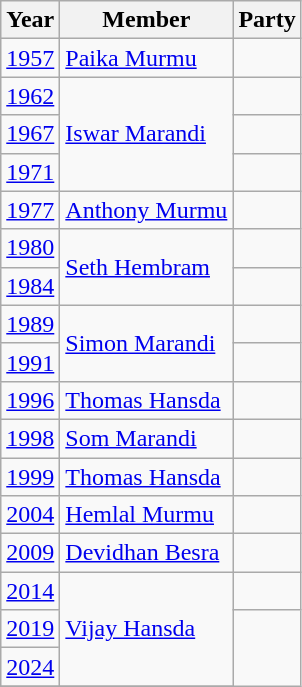<table class="wikitable">
<tr>
<th>Year</th>
<th>Member</th>
<th colspan="2">Party</th>
</tr>
<tr>
<td><a href='#'>1957</a></td>
<td><a href='#'>Paika Murmu</a></td>
<td></td>
</tr>
<tr>
<td><a href='#'>1962</a></td>
<td rowspan="3"><a href='#'>Iswar Marandi</a></td>
<td></td>
</tr>
<tr>
<td><a href='#'>1967</a></td>
</tr>
<tr>
<td><a href='#'>1971</a></td>
<td></td>
</tr>
<tr>
<td><a href='#'>1977</a></td>
<td><a href='#'>Anthony Murmu</a></td>
<td></td>
</tr>
<tr>
<td><a href='#'>1980</a></td>
<td rowspan="2"><a href='#'>Seth Hembram</a></td>
<td></td>
</tr>
<tr>
<td><a href='#'>1984</a></td>
<td></td>
</tr>
<tr>
<td><a href='#'>1989</a></td>
<td rowspan="2"><a href='#'>Simon Marandi</a></td>
<td></td>
</tr>
<tr>
<td><a href='#'>1991</a></td>
</tr>
<tr>
<td><a href='#'>1996</a></td>
<td><a href='#'>Thomas Hansda</a></td>
<td></td>
</tr>
<tr>
<td><a href='#'>1998</a></td>
<td><a href='#'>Som Marandi</a></td>
<td></td>
</tr>
<tr>
<td><a href='#'>1999</a></td>
<td><a href='#'>Thomas Hansda</a></td>
<td></td>
</tr>
<tr>
<td><a href='#'>2004</a></td>
<td><a href='#'>Hemlal Murmu</a></td>
<td></td>
</tr>
<tr>
<td><a href='#'>2009</a></td>
<td><a href='#'>Devidhan Besra</a></td>
<td></td>
</tr>
<tr>
<td><a href='#'>2014</a></td>
<td rowspan="3"><a href='#'>Vijay Hansda</a></td>
<td></td>
</tr>
<tr>
<td><a href='#'>2019</a></td>
</tr>
<tr>
<td><a href='#'>2024</a></td>
</tr>
<tr>
</tr>
</table>
